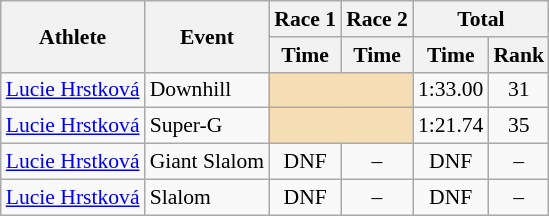<table class="wikitable" style="font-size:90%">
<tr>
<th rowspan="2">Athlete</th>
<th rowspan="2">Event</th>
<th>Race 1</th>
<th>Race 2</th>
<th colspan="2">Total</th>
</tr>
<tr>
<th>Time</th>
<th>Time</th>
<th>Time</th>
<th>Rank</th>
</tr>
<tr>
<td><a href='#'>Lucie Hrstková</a></td>
<td>Downhill</td>
<td colspan="2" bgcolor="wheat"></td>
<td align="center">1:33.00</td>
<td align="center">31</td>
</tr>
<tr>
<td><a href='#'>Lucie Hrstková</a></td>
<td>Super-G</td>
<td colspan="2" bgcolor="wheat"></td>
<td align="center">1:21.74</td>
<td align="center">35</td>
</tr>
<tr>
<td><a href='#'>Lucie Hrstková</a></td>
<td>Giant Slalom</td>
<td align="center">DNF</td>
<td align="center">–</td>
<td align="center">DNF</td>
<td align="center">–</td>
</tr>
<tr>
<td><a href='#'>Lucie Hrstková</a></td>
<td>Slalom</td>
<td align="center">DNF</td>
<td align="center">–</td>
<td align="center">DNF</td>
<td align="center">–</td>
</tr>
</table>
